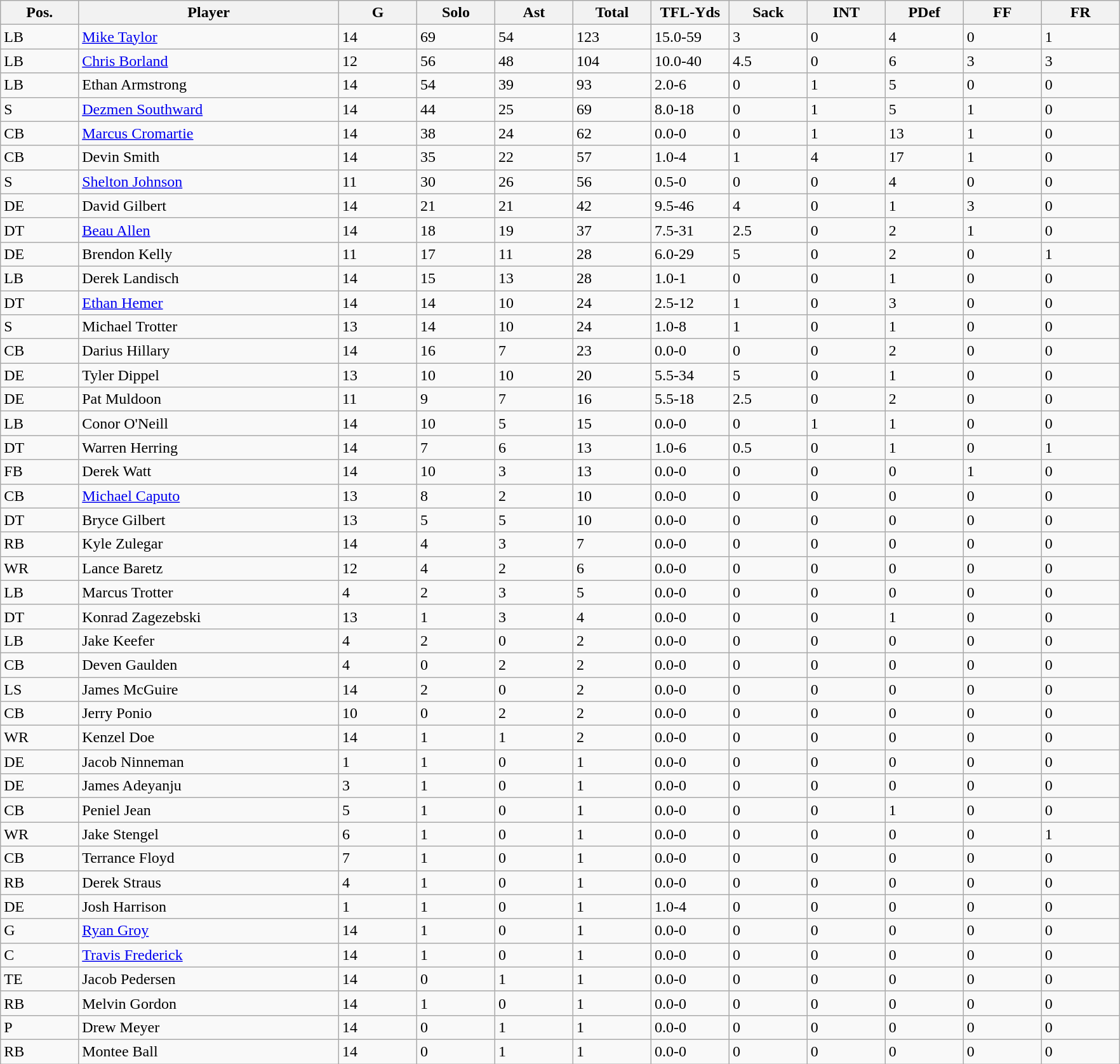<table class="wikitable sortable">
<tr>
<th bgcolor="#DDDDFF" width="6%">Pos.</th>
<th bgcolor="#DDDDFF" width="20%">Player</th>
<th bgcolor="#DDDDFF" width="6%">G</th>
<th bgcolor="#DDDDFF" width="6%">Solo</th>
<th bgcolor="#DDDDFF" width="6%">Ast</th>
<th bgcolor="#DDDDFF" width="6%">Total</th>
<th bgcolor="#DDDDFF" width="6%">TFL-Yds</th>
<th bgcolor="#DDDDFF" width="6%">Sack</th>
<th bgcolor="#DDDDFF" width="6%">INT</th>
<th bgcolor="#DDDDFF" width="6%">PDef</th>
<th bgcolor="#DDDDFF" width="6%">FF</th>
<th bgcolor="#DDDDFF" width="6%">FR</th>
</tr>
<tr>
<td>LB</td>
<td><a href='#'>Mike Taylor</a></td>
<td>14</td>
<td>69</td>
<td>54</td>
<td>123</td>
<td>15.0-59</td>
<td>3</td>
<td>0</td>
<td>4</td>
<td>0</td>
<td>1</td>
</tr>
<tr>
<td>LB</td>
<td><a href='#'>Chris Borland</a></td>
<td>12</td>
<td>56</td>
<td>48</td>
<td>104</td>
<td>10.0-40</td>
<td>4.5</td>
<td>0</td>
<td>6</td>
<td>3</td>
<td>3</td>
</tr>
<tr>
<td>LB</td>
<td>Ethan Armstrong</td>
<td>14</td>
<td>54</td>
<td>39</td>
<td>93</td>
<td>2.0-6</td>
<td>0</td>
<td>1</td>
<td>5</td>
<td>0</td>
<td>0</td>
</tr>
<tr>
<td>S</td>
<td><a href='#'>Dezmen Southward</a></td>
<td>14</td>
<td>44</td>
<td>25</td>
<td>69</td>
<td>8.0-18</td>
<td>0</td>
<td>1</td>
<td>5</td>
<td>1</td>
<td>0</td>
</tr>
<tr>
<td>CB</td>
<td><a href='#'>Marcus Cromartie</a></td>
<td>14</td>
<td>38</td>
<td>24</td>
<td>62</td>
<td>0.0-0</td>
<td>0</td>
<td>1</td>
<td>13</td>
<td>1</td>
<td>0</td>
</tr>
<tr>
<td>CB</td>
<td>Devin Smith</td>
<td>14</td>
<td>35</td>
<td>22</td>
<td>57</td>
<td>1.0-4</td>
<td>1</td>
<td>4</td>
<td>17</td>
<td>1</td>
<td>0</td>
</tr>
<tr>
<td>S</td>
<td><a href='#'>Shelton Johnson</a></td>
<td>11</td>
<td>30</td>
<td>26</td>
<td>56</td>
<td>0.5-0</td>
<td>0</td>
<td>0</td>
<td>4</td>
<td>0</td>
<td>0</td>
</tr>
<tr>
<td>DE</td>
<td>David Gilbert</td>
<td>14</td>
<td>21</td>
<td>21</td>
<td>42</td>
<td>9.5-46</td>
<td>4</td>
<td>0</td>
<td>1</td>
<td>3</td>
<td>0</td>
</tr>
<tr>
<td>DT</td>
<td><a href='#'>Beau Allen</a></td>
<td>14</td>
<td>18</td>
<td>19</td>
<td>37</td>
<td>7.5-31</td>
<td>2.5</td>
<td>0</td>
<td>2</td>
<td>1</td>
<td>0</td>
</tr>
<tr>
<td>DE</td>
<td>Brendon Kelly</td>
<td>11</td>
<td>17</td>
<td>11</td>
<td>28</td>
<td>6.0-29</td>
<td>5</td>
<td>0</td>
<td>2</td>
<td>0</td>
<td>1</td>
</tr>
<tr>
<td>LB</td>
<td>Derek Landisch</td>
<td>14</td>
<td>15</td>
<td>13</td>
<td>28</td>
<td>1.0-1</td>
<td>0</td>
<td>0</td>
<td>1</td>
<td>0</td>
<td>0</td>
</tr>
<tr>
<td>DT</td>
<td><a href='#'>Ethan Hemer</a></td>
<td>14</td>
<td>14</td>
<td>10</td>
<td>24</td>
<td>2.5-12</td>
<td>1</td>
<td>0</td>
<td>3</td>
<td>0</td>
<td>0</td>
</tr>
<tr>
<td>S</td>
<td>Michael Trotter</td>
<td>13</td>
<td>14</td>
<td>10</td>
<td>24</td>
<td>1.0-8</td>
<td>1</td>
<td>0</td>
<td>1</td>
<td>0</td>
<td>0</td>
</tr>
<tr>
<td>CB</td>
<td>Darius Hillary</td>
<td>14</td>
<td>16</td>
<td>7</td>
<td>23</td>
<td>0.0-0</td>
<td>0</td>
<td>0</td>
<td>2</td>
<td>0</td>
<td>0</td>
</tr>
<tr>
<td>DE</td>
<td>Tyler Dippel</td>
<td>13</td>
<td>10</td>
<td>10</td>
<td>20</td>
<td>5.5-34</td>
<td>5</td>
<td>0</td>
<td>1</td>
<td>0</td>
<td>0</td>
</tr>
<tr>
<td>DE</td>
<td>Pat Muldoon</td>
<td>11</td>
<td>9</td>
<td>7</td>
<td>16</td>
<td>5.5-18</td>
<td>2.5</td>
<td>0</td>
<td>2</td>
<td>0</td>
<td>0</td>
</tr>
<tr>
<td>LB</td>
<td>Conor O'Neill</td>
<td>14</td>
<td>10</td>
<td>5</td>
<td>15</td>
<td>0.0-0</td>
<td>0</td>
<td>1</td>
<td>1</td>
<td>0</td>
<td>0</td>
</tr>
<tr>
<td>DT</td>
<td>Warren Herring</td>
<td>14</td>
<td>7</td>
<td>6</td>
<td>13</td>
<td>1.0-6</td>
<td>0.5</td>
<td>0</td>
<td>1</td>
<td>0</td>
<td>1</td>
</tr>
<tr>
<td>FB</td>
<td>Derek Watt</td>
<td>14</td>
<td>10</td>
<td>3</td>
<td>13</td>
<td>0.0-0</td>
<td>0</td>
<td>0</td>
<td>0</td>
<td>1</td>
<td>0</td>
</tr>
<tr>
<td>CB</td>
<td><a href='#'>Michael Caputo</a></td>
<td>13</td>
<td>8</td>
<td>2</td>
<td>10</td>
<td>0.0-0</td>
<td>0</td>
<td>0</td>
<td>0</td>
<td>0</td>
<td>0</td>
</tr>
<tr>
<td>DT</td>
<td>Bryce Gilbert</td>
<td>13</td>
<td>5</td>
<td>5</td>
<td>10</td>
<td>0.0-0</td>
<td>0</td>
<td>0</td>
<td>0</td>
<td>0</td>
<td>0</td>
</tr>
<tr>
<td>RB</td>
<td>Kyle Zulegar</td>
<td>14</td>
<td>4</td>
<td>3</td>
<td>7</td>
<td>0.0-0</td>
<td>0</td>
<td>0</td>
<td>0</td>
<td>0</td>
<td>0</td>
</tr>
<tr>
<td>WR</td>
<td>Lance Baretz</td>
<td>12</td>
<td>4</td>
<td>2</td>
<td>6</td>
<td>0.0-0</td>
<td>0</td>
<td>0</td>
<td>0</td>
<td>0</td>
<td>0</td>
</tr>
<tr>
<td>LB</td>
<td>Marcus Trotter</td>
<td>4</td>
<td>2</td>
<td>3</td>
<td>5</td>
<td>0.0-0</td>
<td>0</td>
<td>0</td>
<td>0</td>
<td>0</td>
<td>0</td>
</tr>
<tr>
<td>DT</td>
<td>Konrad Zagezebski</td>
<td>13</td>
<td>1</td>
<td>3</td>
<td>4</td>
<td>0.0-0</td>
<td>0</td>
<td>0</td>
<td>1</td>
<td>0</td>
<td>0</td>
</tr>
<tr>
<td>LB</td>
<td>Jake Keefer</td>
<td>4</td>
<td>2</td>
<td>0</td>
<td>2</td>
<td>0.0-0</td>
<td>0</td>
<td>0</td>
<td>0</td>
<td>0</td>
<td>0</td>
</tr>
<tr>
<td>CB</td>
<td>Deven Gaulden</td>
<td>4</td>
<td>0</td>
<td>2</td>
<td>2</td>
<td>0.0-0</td>
<td>0</td>
<td>0</td>
<td>0</td>
<td>0</td>
<td>0</td>
</tr>
<tr>
<td>LS</td>
<td>James McGuire</td>
<td>14</td>
<td>2</td>
<td>0</td>
<td>2</td>
<td>0.0-0</td>
<td>0</td>
<td>0</td>
<td>0</td>
<td>0</td>
<td>0</td>
</tr>
<tr>
<td>CB</td>
<td>Jerry Ponio</td>
<td>10</td>
<td>0</td>
<td>2</td>
<td>2</td>
<td>0.0-0</td>
<td>0</td>
<td>0</td>
<td>0</td>
<td>0</td>
<td>0</td>
</tr>
<tr>
<td>WR</td>
<td>Kenzel Doe</td>
<td>14</td>
<td>1</td>
<td>1</td>
<td>2</td>
<td>0.0-0</td>
<td>0</td>
<td>0</td>
<td>0</td>
<td>0</td>
<td>0</td>
</tr>
<tr>
<td>DE</td>
<td>Jacob Ninneman</td>
<td>1</td>
<td>1</td>
<td>0</td>
<td>1</td>
<td>0.0-0</td>
<td>0</td>
<td>0</td>
<td>0</td>
<td>0</td>
<td>0</td>
</tr>
<tr>
<td>DE</td>
<td>James Adeyanju</td>
<td>3</td>
<td>1</td>
<td>0</td>
<td>1</td>
<td>0.0-0</td>
<td>0</td>
<td>0</td>
<td>0</td>
<td>0</td>
<td>0</td>
</tr>
<tr>
<td>CB</td>
<td>Peniel Jean</td>
<td>5</td>
<td>1</td>
<td>0</td>
<td>1</td>
<td>0.0-0</td>
<td>0</td>
<td>0</td>
<td>1</td>
<td>0</td>
<td>0</td>
</tr>
<tr>
<td>WR</td>
<td>Jake Stengel</td>
<td>6</td>
<td>1</td>
<td>0</td>
<td>1</td>
<td>0.0-0</td>
<td>0</td>
<td>0</td>
<td>0</td>
<td>0</td>
<td>1</td>
</tr>
<tr>
<td>CB</td>
<td>Terrance Floyd</td>
<td>7</td>
<td>1</td>
<td>0</td>
<td>1</td>
<td>0.0-0</td>
<td>0</td>
<td>0</td>
<td>0</td>
<td>0</td>
<td>0</td>
</tr>
<tr>
<td>RB</td>
<td>Derek Straus</td>
<td>4</td>
<td>1</td>
<td>0</td>
<td>1</td>
<td>0.0-0</td>
<td>0</td>
<td>0</td>
<td>0</td>
<td>0</td>
<td>0</td>
</tr>
<tr>
<td>DE</td>
<td>Josh Harrison</td>
<td>1</td>
<td>1</td>
<td>0</td>
<td>1</td>
<td>1.0-4</td>
<td>0</td>
<td>0</td>
<td>0</td>
<td>0</td>
<td>0</td>
</tr>
<tr>
<td>G</td>
<td><a href='#'>Ryan Groy</a></td>
<td>14</td>
<td>1</td>
<td>0</td>
<td>1</td>
<td>0.0-0</td>
<td>0</td>
<td>0</td>
<td>0</td>
<td>0</td>
<td>0</td>
</tr>
<tr>
<td>C</td>
<td><a href='#'>Travis Frederick</a></td>
<td>14</td>
<td>1</td>
<td>0</td>
<td>1</td>
<td>0.0-0</td>
<td>0</td>
<td>0</td>
<td>0</td>
<td>0</td>
<td>0</td>
</tr>
<tr>
<td>TE</td>
<td>Jacob Pedersen</td>
<td>14</td>
<td>0</td>
<td>1</td>
<td>1</td>
<td>0.0-0</td>
<td>0</td>
<td>0</td>
<td>0</td>
<td>0</td>
<td>0</td>
</tr>
<tr>
<td>RB</td>
<td>Melvin Gordon</td>
<td>14</td>
<td>1</td>
<td>0</td>
<td>1</td>
<td>0.0-0</td>
<td>0</td>
<td>0</td>
<td>0</td>
<td>0</td>
<td>0</td>
</tr>
<tr>
<td>P</td>
<td>Drew Meyer</td>
<td>14</td>
<td>0</td>
<td>1</td>
<td>1</td>
<td>0.0-0</td>
<td>0</td>
<td>0</td>
<td>0</td>
<td>0</td>
<td>0</td>
</tr>
<tr>
<td>RB</td>
<td>Montee Ball</td>
<td>14</td>
<td>0</td>
<td>1</td>
<td>1</td>
<td>0.0-0</td>
<td>0</td>
<td>0</td>
<td>0</td>
<td>0</td>
<td>0</td>
</tr>
</table>
